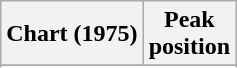<table class="wikitable sortable plainrowheaders">
<tr>
<th>Chart (1975)</th>
<th>Peak<br>position</th>
</tr>
<tr>
</tr>
<tr>
</tr>
</table>
